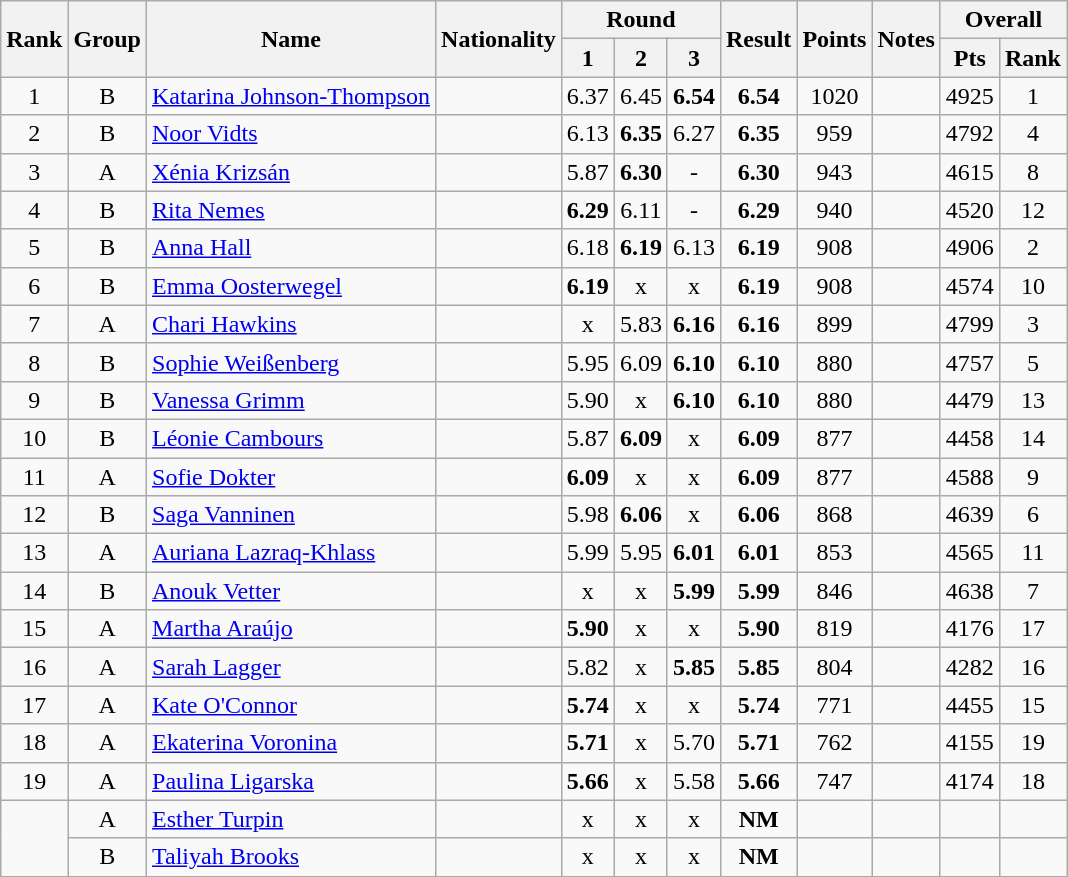<table class="wikitable sortable" style="text-align:center">
<tr>
<th rowspan=2>Rank</th>
<th rowspan=2>Group</th>
<th rowspan=2>Name</th>
<th rowspan=2>Nationality</th>
<th colspan=3>Round</th>
<th rowspan=2 data-sort-type="number">Result</th>
<th rowspan=2>Points</th>
<th rowspan=2>Notes</th>
<th colspan=2>Overall</th>
</tr>
<tr>
<th data-sort-type="number">1</th>
<th data-sort-type="number">2</th>
<th data-sort-type="number">3</th>
<th>Pts</th>
<th>Rank</th>
</tr>
<tr>
<td>1</td>
<td>B</td>
<td align=left><a href='#'>Katarina Johnson-Thompson</a></td>
<td align=left></td>
<td>6.37</td>
<td>6.45</td>
<td><strong>6.54</strong></td>
<td><strong>6.54</strong></td>
<td>1020</td>
<td></td>
<td>4925</td>
<td>1</td>
</tr>
<tr>
<td>2</td>
<td>B</td>
<td align=left><a href='#'>Noor Vidts</a></td>
<td align=left></td>
<td>6.13</td>
<td><strong>6.35</strong></td>
<td>6.27</td>
<td><strong>6.35</strong></td>
<td>959</td>
<td></td>
<td>4792</td>
<td>4</td>
</tr>
<tr>
<td>3</td>
<td>A</td>
<td align=left><a href='#'>Xénia Krizsán</a></td>
<td align=left></td>
<td>5.87</td>
<td><strong>6.30</strong></td>
<td>-</td>
<td><strong>6.30</strong></td>
<td>943</td>
<td></td>
<td>4615</td>
<td>8</td>
</tr>
<tr>
<td>4</td>
<td>B</td>
<td align=left><a href='#'>Rita Nemes</a></td>
<td align=left></td>
<td><strong>6.29</strong></td>
<td>6.11</td>
<td>-</td>
<td><strong>6.29</strong></td>
<td>940</td>
<td></td>
<td>4520</td>
<td>12</td>
</tr>
<tr>
<td>5</td>
<td>B</td>
<td align=left><a href='#'>Anna Hall</a></td>
<td align=left></td>
<td>6.18</td>
<td><strong>6.19</strong></td>
<td>6.13</td>
<td><strong>6.19</strong></td>
<td>908</td>
<td></td>
<td>4906</td>
<td>2</td>
</tr>
<tr>
<td>6</td>
<td>B</td>
<td align=left><a href='#'>Emma Oosterwegel</a></td>
<td align=left></td>
<td><strong>6.19</strong></td>
<td>x</td>
<td>x</td>
<td><strong>6.19</strong></td>
<td>908</td>
<td></td>
<td>4574</td>
<td>10</td>
</tr>
<tr>
<td>7</td>
<td>A</td>
<td align=left><a href='#'>Chari Hawkins</a></td>
<td align=left></td>
<td>x</td>
<td>5.83</td>
<td><strong>6.16</strong></td>
<td><strong>6.16</strong></td>
<td>899</td>
<td></td>
<td>4799</td>
<td>3</td>
</tr>
<tr>
<td>8</td>
<td>B</td>
<td align=left><a href='#'>Sophie Weißenberg</a></td>
<td align=left></td>
<td>5.95</td>
<td>6.09</td>
<td><strong>6.10</strong></td>
<td><strong>6.10</strong></td>
<td>880</td>
<td></td>
<td>4757</td>
<td>5</td>
</tr>
<tr>
<td>9</td>
<td>B</td>
<td align=left><a href='#'>Vanessa Grimm</a></td>
<td align=left></td>
<td>5.90</td>
<td>x</td>
<td><strong>6.10</strong></td>
<td><strong>6.10</strong></td>
<td>880</td>
<td></td>
<td>4479</td>
<td>13</td>
</tr>
<tr>
<td>10</td>
<td>B</td>
<td align=left><a href='#'>Léonie Cambours</a></td>
<td align=left></td>
<td>5.87</td>
<td><strong>6.09</strong></td>
<td>x</td>
<td><strong>6.09</strong></td>
<td>877</td>
<td></td>
<td>4458</td>
<td>14</td>
</tr>
<tr>
<td>11</td>
<td>A</td>
<td align=left><a href='#'>Sofie Dokter</a></td>
<td align=left></td>
<td><strong>6.09</strong></td>
<td>x</td>
<td>x</td>
<td><strong>6.09</strong></td>
<td>877</td>
<td></td>
<td>4588</td>
<td>9</td>
</tr>
<tr>
<td>12</td>
<td>B</td>
<td align=left><a href='#'>Saga Vanninen</a></td>
<td align=left></td>
<td>5.98</td>
<td><strong>6.06</strong></td>
<td>x</td>
<td><strong>6.06</strong></td>
<td>868</td>
<td></td>
<td>4639</td>
<td>6</td>
</tr>
<tr>
<td>13</td>
<td>A</td>
<td align=left><a href='#'>Auriana Lazraq-Khlass</a></td>
<td align=left></td>
<td>5.99</td>
<td>5.95</td>
<td><strong>6.01</strong></td>
<td><strong>6.01</strong></td>
<td>853</td>
<td></td>
<td>4565</td>
<td>11</td>
</tr>
<tr>
<td>14</td>
<td>B</td>
<td align=left><a href='#'>Anouk Vetter</a></td>
<td align=left></td>
<td>x</td>
<td>x</td>
<td><strong>5.99</strong></td>
<td><strong>5.99</strong></td>
<td>846</td>
<td></td>
<td>4638</td>
<td>7</td>
</tr>
<tr>
<td>15</td>
<td>A</td>
<td align=left><a href='#'>Martha Araújo</a></td>
<td align=left></td>
<td><strong>5.90</strong></td>
<td>x</td>
<td>x</td>
<td><strong>5.90</strong></td>
<td>819</td>
<td></td>
<td>4176</td>
<td>17</td>
</tr>
<tr>
<td>16</td>
<td>A</td>
<td align=left><a href='#'>Sarah Lagger</a></td>
<td align=left></td>
<td>5.82</td>
<td>x</td>
<td><strong>5.85</strong></td>
<td><strong>5.85</strong></td>
<td>804</td>
<td></td>
<td>4282</td>
<td>16</td>
</tr>
<tr>
<td>17</td>
<td>A</td>
<td align=left><a href='#'>Kate O'Connor</a></td>
<td align=left></td>
<td><strong>5.74</strong></td>
<td>x</td>
<td>x</td>
<td><strong>5.74</strong></td>
<td>771</td>
<td></td>
<td>4455</td>
<td>15</td>
</tr>
<tr>
<td>18</td>
<td>A</td>
<td align=left><a href='#'>Ekaterina Voronina</a></td>
<td align=left></td>
<td><strong>5.71</strong></td>
<td>x</td>
<td>5.70</td>
<td><strong>5.71</strong></td>
<td>762</td>
<td></td>
<td>4155</td>
<td>19</td>
</tr>
<tr>
<td>19</td>
<td>A</td>
<td align=left><a href='#'>Paulina Ligarska</a></td>
<td align=left></td>
<td><strong>5.66</strong></td>
<td>x</td>
<td>5.58</td>
<td><strong>5.66</strong></td>
<td>747</td>
<td></td>
<td>4174</td>
<td>18</td>
</tr>
<tr>
<td rowspan=2></td>
<td>A</td>
<td align=left><a href='#'>Esther Turpin</a></td>
<td align=left></td>
<td>x</td>
<td>x</td>
<td>x</td>
<td><strong>NM</strong></td>
<td></td>
<td></td>
<td></td>
<td></td>
</tr>
<tr>
<td>B</td>
<td align=left><a href='#'>Taliyah Brooks</a></td>
<td align=left></td>
<td>x</td>
<td>x</td>
<td>x</td>
<td><strong>NM</strong></td>
<td></td>
<td></td>
<td></td>
<td></td>
</tr>
</table>
